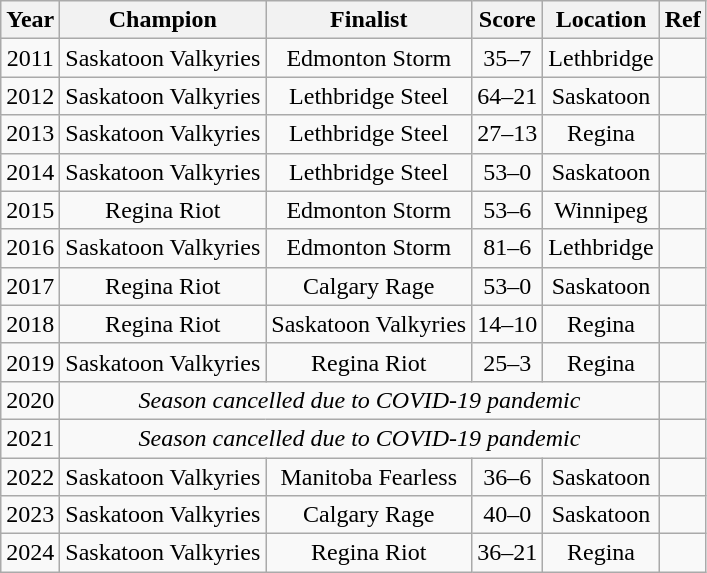<table class="wikitable">
<tr>
<th>Year</th>
<th>Champion</th>
<th>Finalist</th>
<th>Score</th>
<th>Location</th>
<th>Ref</th>
</tr>
<tr style="text-align:center;">
<td>2011</td>
<td>Saskatoon Valkyries</td>
<td>Edmonton Storm</td>
<td>35–7</td>
<td>Lethbridge</td>
<td></td>
</tr>
<tr style="text-align:center;">
<td>2012</td>
<td>Saskatoon Valkyries</td>
<td>Lethbridge Steel</td>
<td>64–21</td>
<td>Saskatoon</td>
<td></td>
</tr>
<tr style="text-align:center;">
<td>2013</td>
<td>Saskatoon Valkyries</td>
<td>Lethbridge Steel</td>
<td>27–13</td>
<td>Regina</td>
<td></td>
</tr>
<tr style="text-align:center;">
<td>2014</td>
<td>Saskatoon Valkyries</td>
<td>Lethbridge Steel</td>
<td>53–0</td>
<td>Saskatoon</td>
<td></td>
</tr>
<tr style="text-align:center;">
<td>2015</td>
<td>Regina Riot</td>
<td>Edmonton Storm</td>
<td>53–6</td>
<td>Winnipeg</td>
<td></td>
</tr>
<tr style="text-align:center;">
<td>2016</td>
<td>Saskatoon Valkyries</td>
<td>Edmonton Storm</td>
<td>81–6</td>
<td>Lethbridge</td>
<td></td>
</tr>
<tr style="text-align:center;">
<td>2017</td>
<td>Regina Riot</td>
<td>Calgary Rage</td>
<td>53–0</td>
<td>Saskatoon</td>
<td></td>
</tr>
<tr style="text-align:center;">
<td>2018</td>
<td>Regina Riot</td>
<td>Saskatoon Valkyries</td>
<td>14–10</td>
<td>Regina</td>
<td></td>
</tr>
<tr style="text-align:center;">
<td>2019</td>
<td>Saskatoon Valkyries</td>
<td>Regina Riot</td>
<td>25–3</td>
<td>Regina</td>
<td></td>
</tr>
<tr style="text-align:center;">
<td>2020</td>
<td colspan="4"><em>Season cancelled due to COVID-19 pandemic</em></td>
<td></td>
</tr>
<tr style="text-align:center;">
<td>2021</td>
<td colspan="4"><em>Season cancelled due to COVID-19 pandemic</em></td>
<td></td>
</tr>
<tr style="text-align:center;">
<td>2022</td>
<td>Saskatoon Valkyries</td>
<td>Manitoba Fearless</td>
<td>36–6</td>
<td>Saskatoon</td>
<td></td>
</tr>
<tr style="text-align:center;">
<td>2023</td>
<td>Saskatoon Valkyries</td>
<td>Calgary Rage</td>
<td>40–0</td>
<td>Saskatoon</td>
<td></td>
</tr>
<tr style="text-align:center;">
<td>2024</td>
<td>Saskatoon Valkyries</td>
<td>Regina Riot</td>
<td>36–21</td>
<td>Regina</td>
<td></td>
</tr>
</table>
